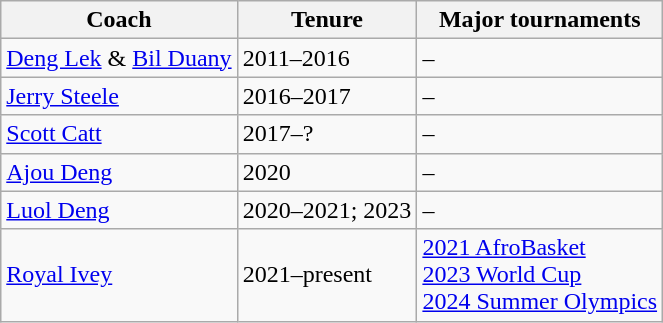<table class="wikitable">
<tr>
<th>Coach</th>
<th>Tenure</th>
<th>Major tournaments</th>
</tr>
<tr>
<td> <a href='#'>Deng Lek</a> & <a href='#'>Bil Duany</a></td>
<td>2011–2016</td>
<td>–</td>
</tr>
<tr>
<td> <a href='#'>Jerry Steele</a></td>
<td>2016–2017</td>
<td>–</td>
</tr>
<tr>
<td> <a href='#'>Scott Catt</a></td>
<td>2017–?</td>
<td>–</td>
</tr>
<tr>
<td> <a href='#'>Ajou Deng</a></td>
<td>2020</td>
<td>–</td>
</tr>
<tr>
<td> <a href='#'>Luol Deng</a></td>
<td>2020–2021; 2023</td>
<td>–</td>
</tr>
<tr>
<td> <a href='#'>Royal Ivey</a></td>
<td>2021–present</td>
<td><a href='#'>2021 AfroBasket</a><br><a href='#'>2023 World Cup</a><br><a href='#'>2024 Summer Olympics</a></td>
</tr>
</table>
